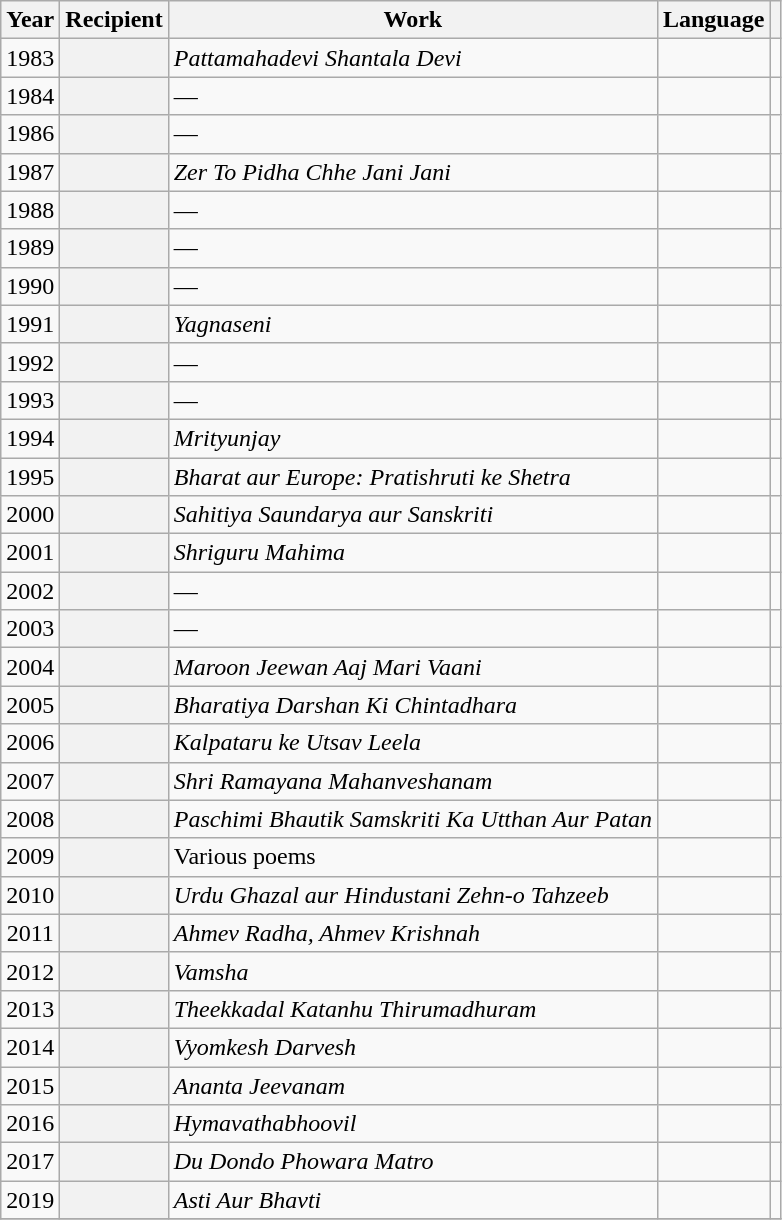<table class="wikitable plainrowheaders sortable">
<tr>
<th scope="col">Year</th>
<th scope="col">Recipient</th>
<th scope="col">Work</th>
<th scope="col">Language</th>
<th scope="col" class="unsortable" style="text-align:center;"></th>
</tr>
<tr>
<td style="text-align:center">1983<br></td>
<th scope="row"></th>
<td><em>Pattamahadevi Shantala Devi</em></td>
<td></td>
<td style="text-align:center"></td>
</tr>
<tr>
<td style="text-align:center">1984<br></td>
<th scope="row"></th>
<td>—</td>
<td></td>
<td style="text-align:center"></td>
</tr>
<tr>
<td style="text-align:center">1986<br></td>
<th scope="row"></th>
<td>—</td>
<td></td>
<td style="text-align:center"></td>
</tr>
<tr>
<td style="text-align:center">1987<br></td>
<th scope="row"></th>
<td><em>Zer To Pidha Chhe Jani Jani</em></td>
<td></td>
<td style="text-align:center"></td>
</tr>
<tr>
<td style="text-align:center">1988<br></td>
<th scope="row"></th>
<td>—</td>
<td></td>
<td style="text-align:center"></td>
</tr>
<tr>
<td style="text-align:center">1989<br></td>
<th scope="row"></th>
<td>—</td>
<td></td>
<td style="text-align:center"></td>
</tr>
<tr>
<td style="text-align:center">1990<br></td>
<th scope="row"></th>
<td>—</td>
<td></td>
<td style="text-align:center"></td>
</tr>
<tr>
<td style="text-align:center">1991<br></td>
<th scope="row"></th>
<td><em>Yagnaseni</em></td>
<td></td>
<td style="text-align:center"></td>
</tr>
<tr>
<td style="text-align:center">1992<br></td>
<th scope="row"></th>
<td>—</td>
<td></td>
<td style="text-align:center"></td>
</tr>
<tr>
<td style="text-align:center">1993<br></td>
<th scope="row"></th>
<td>—</td>
<td></td>
<td style="text-align:center"></td>
</tr>
<tr>
<td style="text-align:center">1994<br></td>
<th scope="row"></th>
<td><em>Mrityunjay</em></td>
<td></td>
<td style="text-align:center"></td>
</tr>
<tr>
<td style="text-align:center">1995<br></td>
<th scope="row"></th>
<td><em>Bharat aur Europe: Pratishruti ke Shetra</em></td>
<td></td>
<td style="text-align:center"></td>
</tr>
<tr>
<td style="text-align:center">2000<br></td>
<th scope="row"></th>
<td><em>Sahitiya Saundarya aur Sanskriti</em></td>
<td></td>
<td style="text-align:center"></td>
</tr>
<tr>
<td style="text-align:center">2001<br></td>
<th scope="row"></th>
<td><em>Shriguru Mahima</em></td>
<td></td>
<td style="text-align:center"></td>
</tr>
<tr>
<td style="text-align:center">2002<br></td>
<th scope="row"></th>
<td>—</td>
<td></td>
<td style="text-align:center"></td>
</tr>
<tr>
<td style="text-align:center">2003<br></td>
<th scope="row"></th>
<td>—</td>
<td></td>
<td style="text-align:center"></td>
</tr>
<tr>
<td style="text-align:center">2004<br></td>
<th scope="row"></th>
<td><em>Maroon Jeewan Aaj Mari Vaani</em></td>
<td></td>
<td style="text-align:center"></td>
</tr>
<tr>
<td style="text-align:center">2005<br></td>
<th scope="row"></th>
<td><em>Bharatiya Darshan Ki Chintadhara</em></td>
<td></td>
<td style="text-align:center"></td>
</tr>
<tr>
<td style="text-align:center">2006<br></td>
<th scope="row"></th>
<td><em>Kalpataru ke Utsav Leela</em></td>
<td></td>
<td style="text-align:center"></td>
</tr>
<tr>
<td style="text-align:center">2007<br></td>
<th scope="row"></th>
<td><em>Shri Ramayana Mahanveshanam</em></td>
<td></td>
<td style="text-align:center"></td>
</tr>
<tr>
<td style="text-align:center">2008<br></td>
<th scope="row"></th>
<td><em>Paschimi Bhautik Samskriti Ka Utthan Aur Patan</em></td>
<td></td>
<td style="text-align:center"></td>
</tr>
<tr>
<td style="text-align:center">2009<br></td>
<th scope="row"></th>
<td>Various poems</td>
<td></td>
<td style="text-align:center"></td>
</tr>
<tr>
<td style="text-align:center">2010<br></td>
<th scope="row"></th>
<td><em>Urdu Ghazal aur Hindustani Zehn-o Tahzeeb</em></td>
<td></td>
<td style="text-align:center"></td>
</tr>
<tr>
<td style="text-align:center">2011<br></td>
<th scope="row"></th>
<td><em>Ahmev Radha, Ahmev Krishnah</em></td>
<td></td>
<td style="text-align:center"></td>
</tr>
<tr>
<td style="text-align:center">2012<br></td>
<th scope="row"></th>
<td><em>Vamsha</em></td>
<td></td>
<td style="text-align:center"></td>
</tr>
<tr>
<td style="text-align:center">2013<br></td>
<th scope="row"></th>
<td><em>Theekkadal Katanhu Thirumadhuram</em></td>
<td></td>
<td style="text-align:center"></td>
</tr>
<tr>
<td style="text-align:center">2014<br></td>
<th scope="row"></th>
<td><em>Vyomkesh Darvesh</em></td>
<td></td>
<td style="text-align:center"></td>
</tr>
<tr>
<td style="text-align:center">2015<br></td>
<th scope="row"></th>
<td><em>Ananta Jeevanam</em></td>
<td></td>
<td style="text-align:center"></td>
</tr>
<tr>
<td style="text-align:center">2016<br></td>
<th scope="row"></th>
<td><em>Hymavathabhoovil</em></td>
<td></td>
<td style="text-align:center"></td>
</tr>
<tr>
<td style="text-align:center">2017<br></td>
<th scope="row"></th>
<td><em>Du Dondo Phowara Matro</em></td>
<td></td>
<td style="text-align:center"></td>
</tr>
<tr>
<td style="text-align:center">2019<br></td>
<th scope="row"></th>
<td><em>Asti Aur Bhavti</em></td>
<td></td>
<td style="text-align:center"></td>
</tr>
<tr>
</tr>
</table>
